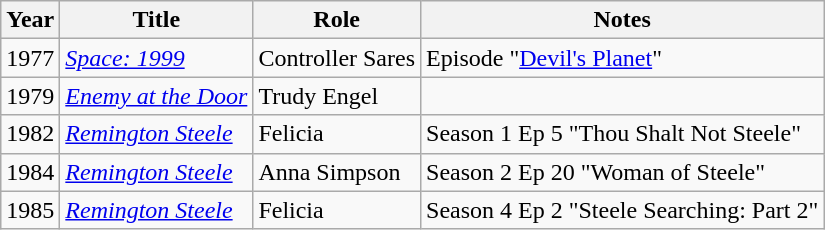<table class="wikitable">
<tr>
<th>Year</th>
<th>Title</th>
<th>Role</th>
<th>Notes</th>
</tr>
<tr>
<td>1977</td>
<td><em><a href='#'>Space: 1999</a></em></td>
<td>Controller Sares</td>
<td>Episode "<a href='#'>Devil's Planet</a>"</td>
</tr>
<tr>
<td>1979</td>
<td><em><a href='#'>Enemy at the Door</a></em></td>
<td>Trudy Engel</td>
<td></td>
</tr>
<tr>
<td>1982</td>
<td><em><a href='#'>Remington Steele</a></em></td>
<td>Felicia</td>
<td>Season 1 Ep 5 "Thou Shalt Not Steele"</td>
</tr>
<tr>
<td>1984</td>
<td><em><a href='#'>Remington Steele</a></em></td>
<td>Anna Simpson</td>
<td>Season 2 Ep 20 "Woman of Steele"</td>
</tr>
<tr>
<td>1985</td>
<td><em><a href='#'>Remington Steele</a></em></td>
<td>Felicia</td>
<td>Season 4 Ep 2 "Steele Searching: Part 2"</td>
</tr>
</table>
